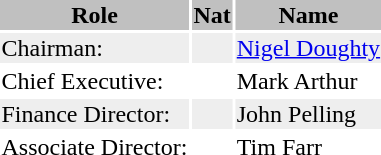<table class="toccolours">
<tr>
<th bgcolor=silver>Role</th>
<th bgcolor=silver>Nat</th>
<th bgcolor=silver>Name</th>
</tr>
<tr bgcolor=#eeeeee>
<td>Chairman:</td>
<td></td>
<td><a href='#'>Nigel Doughty</a></td>
</tr>
<tr>
<td>Chief Executive:</td>
<td></td>
<td>Mark Arthur</td>
</tr>
<tr bgcolor=#eeeeee>
<td>Finance Director:</td>
<td></td>
<td>John Pelling</td>
</tr>
<tr>
<td>Associate Director:</td>
<td></td>
<td>Tim Farr</td>
</tr>
<tr>
</tr>
</table>
